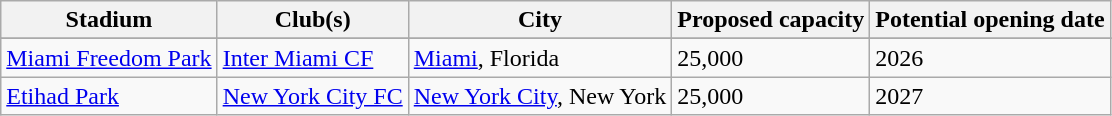<table class="wikitable sortable">
<tr>
<th>Stadium</th>
<th>Club(s)</th>
<th>City</th>
<th>Proposed capacity</th>
<th>Potential opening date</th>
</tr>
<tr style="background:#f4f4f4;">
</tr>
<tr>
<td><a href='#'>Miami Freedom Park</a></td>
<td><a href='#'>Inter Miami CF</a></td>
<td><a href='#'>Miami</a>, Florida</td>
<td>25,000</td>
<td>2026</td>
</tr>
<tr>
<td><a href='#'>Etihad Park</a></td>
<td><a href='#'>New York City FC</a></td>
<td><a href='#'>New York City</a>, New York</td>
<td>25,000</td>
<td>2027</td>
</tr>
</table>
